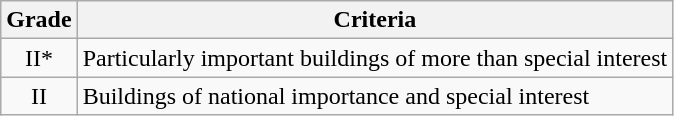<table class="wikitable">
<tr>
<th>Grade</th>
<th>Criteria</th>
</tr>
<tr>
<td align="center" >II*</td>
<td>Particularly important buildings of more than special interest</td>
</tr>
<tr>
<td align="center" >II</td>
<td>Buildings of national importance and special interest</td>
</tr>
</table>
